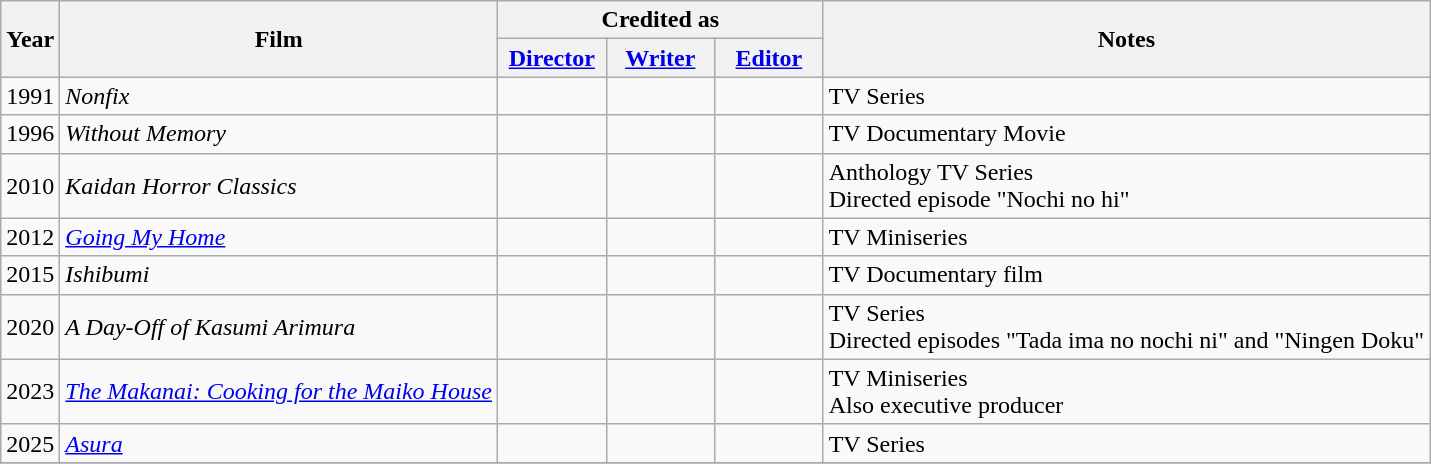<table class="wikitable" style="margin-right: 0;">
<tr>
<th rowspan="2">Year</th>
<th rowspan="2">Film</th>
<th colspan="3">Credited as</th>
<th rowspan="2">Notes</th>
</tr>
<tr>
<th style="width:65px;"><a href='#'>Director</a></th>
<th style="width:65px;"><a href='#'>Writer</a></th>
<th style="width:65px;"><a href='#'>Editor</a></th>
</tr>
<tr>
<td>1991</td>
<td><em>Nonfix</em></td>
<td></td>
<td></td>
<td></td>
<td>TV Series</td>
</tr>
<tr>
<td>1996</td>
<td><em>Without Memory</em></td>
<td></td>
<td></td>
<td></td>
<td>TV Documentary Movie</td>
</tr>
<tr>
<td>2010</td>
<td><em>Kaidan Horror Classics</em></td>
<td></td>
<td></td>
<td></td>
<td>Anthology TV Series<br>Directed episode "Nochi no hi"</td>
</tr>
<tr>
<td>2012</td>
<td><em><a href='#'>Going My Home</a></em> </td>
<td></td>
<td></td>
<td></td>
<td>TV Miniseries</td>
</tr>
<tr>
<td>2015</td>
<td><em>Ishibumi</em> </td>
<td></td>
<td></td>
<td></td>
<td>TV Documentary film </td>
</tr>
<tr>
<td>2020</td>
<td><em>A Day-Off of Kasumi Arimura</em></td>
<td></td>
<td></td>
<td></td>
<td>TV Series<br>Directed episodes "Tada ima no nochi ni" and "Ningen Doku"</td>
</tr>
<tr>
<td>2023</td>
<td><em><a href='#'>The Makanai: Cooking for the Maiko House</a></em> </td>
<td></td>
<td></td>
<td></td>
<td>TV Miniseries<br>Also executive producer</td>
</tr>
<tr>
<td>2025</td>
<td><em><a href='#'>Asura</a></em></td>
<td></td>
<td></td>
<td></td>
<td>TV Series</td>
</tr>
<tr>
</tr>
</table>
